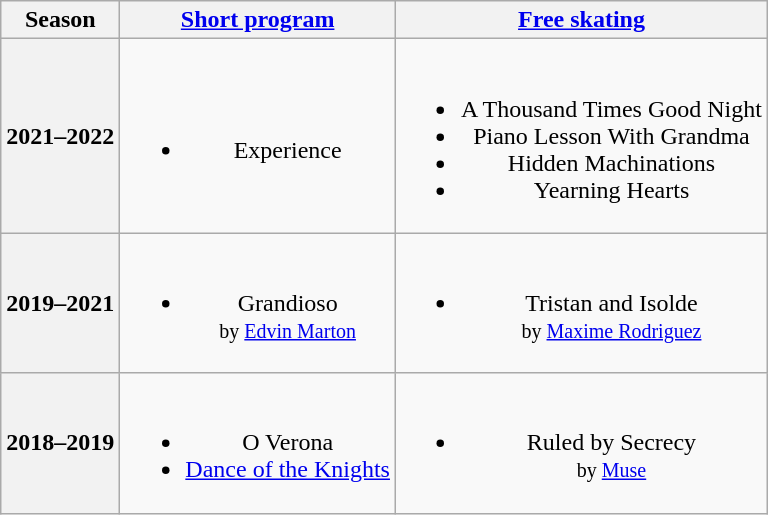<table class=wikitable style=text-align:center>
<tr>
<th>Season</th>
<th><a href='#'>Short program</a></th>
<th><a href='#'>Free skating</a></th>
</tr>
<tr>
<th>2021–2022 <br> </th>
<td><br><ul><li>Experience <br> </li></ul></td>
<td><br><ul><li>A Thousand Times Good Night <br></li><li>Piano Lesson With Grandma <br></li><li>Hidden Machinations</li><li>Yearning Hearts <br></li></ul></td>
</tr>
<tr>
<th>2019–2021 <br> </th>
<td><br><ul><li>Grandioso <br><small> by <a href='#'>Edvin Marton</a> </small></li></ul></td>
<td><br><ul><li>Tristan and Isolde <br><small> by <a href='#'>Maxime Rodriguez</a> </small></li></ul></td>
</tr>
<tr>
<th>2018–2019 <br></th>
<td><br><ul><li>O Verona</li><li><a href='#'>Dance of the Knights</a> <br></li></ul></td>
<td><br><ul><li>Ruled by Secrecy <br><small> by <a href='#'>Muse</a> </small></li></ul></td>
</tr>
</table>
